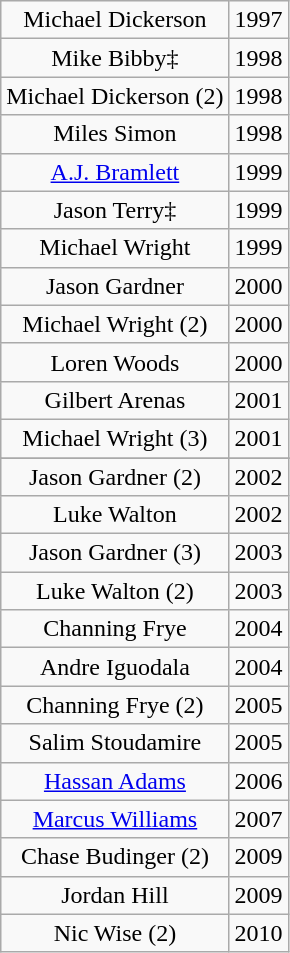<table class="wikitable" style="text-align:center;">
<tr>
<td>Michael Dickerson</td>
<td>1997</td>
</tr>
<tr>
<td>Mike Bibby‡</td>
<td>1998</td>
</tr>
<tr>
<td>Michael Dickerson (2)</td>
<td>1998</td>
</tr>
<tr>
<td>Miles Simon</td>
<td>1998</td>
</tr>
<tr>
<td><a href='#'>A.J. Bramlett</a></td>
<td>1999</td>
</tr>
<tr>
<td>Jason Terry‡</td>
<td>1999</td>
</tr>
<tr>
<td>Michael Wright</td>
<td>1999</td>
</tr>
<tr>
<td>Jason Gardner</td>
<td>2000</td>
</tr>
<tr>
<td>Michael Wright (2)</td>
<td>2000</td>
</tr>
<tr>
<td>Loren Woods</td>
<td>2000</td>
</tr>
<tr>
<td>Gilbert Arenas</td>
<td>2001</td>
</tr>
<tr>
<td>Michael Wright (3)</td>
<td>2001</td>
</tr>
<tr>
</tr>
<tr>
<td>Jason Gardner (2)</td>
<td>2002</td>
</tr>
<tr>
<td>Luke Walton</td>
<td>2002</td>
</tr>
<tr>
<td>Jason Gardner (3)</td>
<td>2003</td>
</tr>
<tr>
<td>Luke Walton (2)</td>
<td>2003</td>
</tr>
<tr>
<td>Channing Frye</td>
<td>2004</td>
</tr>
<tr>
<td>Andre Iguodala</td>
<td>2004</td>
</tr>
<tr>
<td>Channing Frye (2)</td>
<td>2005</td>
</tr>
<tr>
<td>Salim Stoudamire</td>
<td>2005</td>
</tr>
<tr>
<td><a href='#'>Hassan Adams</a></td>
<td>2006</td>
</tr>
<tr>
<td><a href='#'>Marcus Williams</a></td>
<td>2007</td>
</tr>
<tr>
<td>Chase Budinger (2)</td>
<td>2009</td>
</tr>
<tr>
<td>Jordan Hill</td>
<td>2009</td>
</tr>
<tr>
<td>Nic Wise (2)</td>
<td>2010</td>
</tr>
</table>
